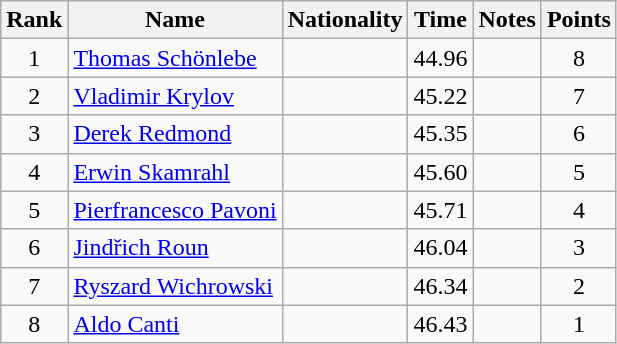<table class="wikitable sortable" style="text-align:center">
<tr>
<th>Rank</th>
<th>Name</th>
<th>Nationality</th>
<th>Time</th>
<th>Notes</th>
<th>Points</th>
</tr>
<tr>
<td>1</td>
<td align=left><a href='#'>Thomas Schönlebe</a></td>
<td align=left></td>
<td>44.96</td>
<td></td>
<td>8</td>
</tr>
<tr>
<td>2</td>
<td align=left><a href='#'>Vladimir Krylov</a></td>
<td align=left></td>
<td>45.22</td>
<td></td>
<td>7</td>
</tr>
<tr>
<td>3</td>
<td align=left><a href='#'>Derek Redmond</a></td>
<td align=left></td>
<td>45.35</td>
<td></td>
<td>6</td>
</tr>
<tr>
<td>4</td>
<td align=left><a href='#'>Erwin Skamrahl</a></td>
<td align=left></td>
<td>45.60</td>
<td></td>
<td>5</td>
</tr>
<tr>
<td>5</td>
<td align=left><a href='#'>Pierfrancesco Pavoni</a></td>
<td align=left></td>
<td>45.71</td>
<td></td>
<td>4</td>
</tr>
<tr>
<td>6</td>
<td align=left><a href='#'>Jindřich Roun</a></td>
<td align=left></td>
<td>46.04</td>
<td></td>
<td>3</td>
</tr>
<tr>
<td>7</td>
<td align=left><a href='#'>Ryszard Wichrowski</a></td>
<td align=left></td>
<td>46.34</td>
<td></td>
<td>2</td>
</tr>
<tr>
<td>8</td>
<td align=left><a href='#'>Aldo Canti</a></td>
<td align=left></td>
<td>46.43</td>
<td></td>
<td>1</td>
</tr>
</table>
